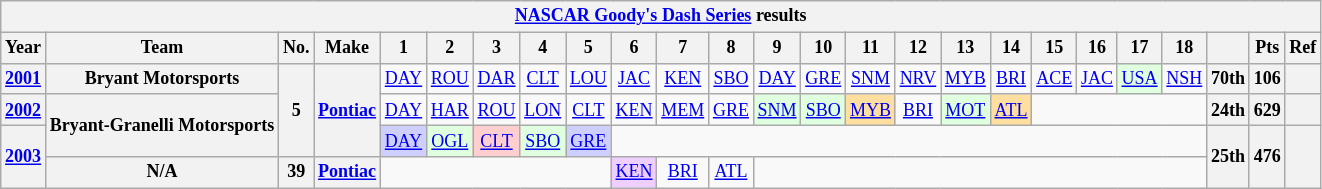<table class="wikitable" style="text-align:center; font-size:75%">
<tr>
<th colspan=32><a href='#'>NASCAR Goody's Dash Series</a> results</th>
</tr>
<tr>
<th>Year</th>
<th>Team</th>
<th>No.</th>
<th>Make</th>
<th>1</th>
<th>2</th>
<th>3</th>
<th>4</th>
<th>5</th>
<th>6</th>
<th>7</th>
<th>8</th>
<th>9</th>
<th>10</th>
<th>11</th>
<th>12</th>
<th>13</th>
<th>14</th>
<th>15</th>
<th>16</th>
<th>17</th>
<th>18</th>
<th></th>
<th>Pts</th>
<th>Ref</th>
</tr>
<tr>
<th><a href='#'>2001</a></th>
<th>Bryant Motorsports</th>
<th rowspan=3>5</th>
<th rowspan=3><a href='#'>Pontiac</a></th>
<td><a href='#'>DAY</a></td>
<td><a href='#'>ROU</a></td>
<td><a href='#'>DAR</a></td>
<td><a href='#'>CLT</a></td>
<td><a href='#'>LOU</a></td>
<td><a href='#'>JAC</a></td>
<td><a href='#'>KEN</a></td>
<td><a href='#'>SBO</a></td>
<td><a href='#'>DAY</a></td>
<td><a href='#'>GRE</a></td>
<td><a href='#'>SNM</a></td>
<td><a href='#'>NRV</a></td>
<td><a href='#'>MYB</a></td>
<td><a href='#'>BRI</a></td>
<td><a href='#'>ACE</a></td>
<td><a href='#'>JAC</a></td>
<td style="background:#DFFFDF;"><a href='#'>USA</a><br></td>
<td><a href='#'>NSH</a></td>
<th>70th</th>
<th>106</th>
<th></th>
</tr>
<tr>
<th><a href='#'>2002</a></th>
<th rowspan=2>Bryant-Granelli Motorsports</th>
<td><a href='#'>DAY</a></td>
<td><a href='#'>HAR</a></td>
<td><a href='#'>ROU</a></td>
<td><a href='#'>LON</a></td>
<td><a href='#'>CLT</a></td>
<td><a href='#'>KEN</a></td>
<td><a href='#'>MEM</a></td>
<td><a href='#'>GRE</a></td>
<td style="background:#DFFFDF;"><a href='#'>SNM</a><br></td>
<td style="background:#DFFFDF;"><a href='#'>SBO</a><br></td>
<td style="background:#FFDF9F;"><a href='#'>MYB</a><br></td>
<td><a href='#'>BRI</a></td>
<td style="background:#DFFFDF;"><a href='#'>MOT</a><br></td>
<td style="background:#FFDF9F;"><a href='#'>ATL</a><br></td>
<td colspan=4></td>
<th>24th</th>
<th>629</th>
<th></th>
</tr>
<tr>
<th rowspan=2><a href='#'>2003</a></th>
<td style="background:#CFCFFF;"><a href='#'>DAY</a><br></td>
<td style="background:#DFFFDF;"><a href='#'>OGL</a><br></td>
<td style="background:#FFCFCF;"><a href='#'>CLT</a><br></td>
<td style="background:#DFFFDF;"><a href='#'>SBO</a><br></td>
<td style="background:#CFCFFF;"><a href='#'>GRE</a><br></td>
<td colspan=13></td>
<th rowspan=2>25th</th>
<th rowspan=2>476</th>
<th rowspan=2></th>
</tr>
<tr>
<th>N/A</th>
<th>39</th>
<th><a href='#'>Pontiac</a></th>
<td colspan=5></td>
<td style="background:#EFCFFF;"><a href='#'>KEN</a><br></td>
<td><a href='#'>BRI</a></td>
<td><a href='#'>ATL</a></td>
<td colspan=10></td>
</tr>
</table>
